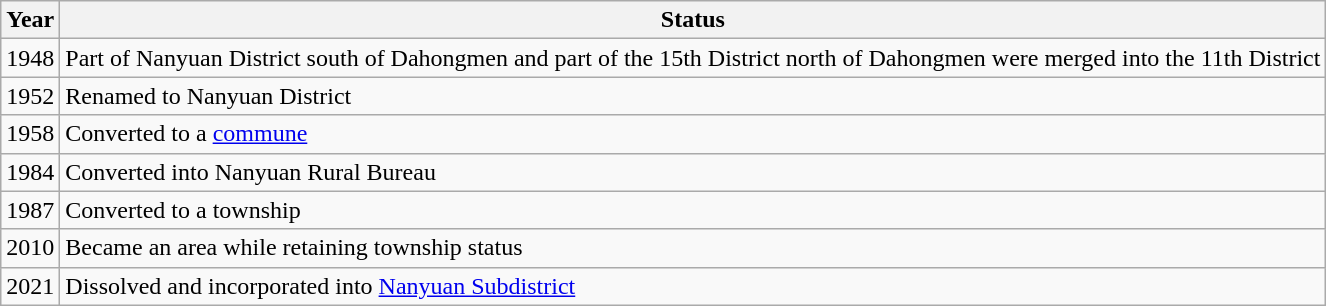<table class="wikitable">
<tr>
<th>Year</th>
<th>Status</th>
</tr>
<tr>
<td>1948</td>
<td>Part of Nanyuan District south of Dahongmen and part of the 15th District north of Dahongmen were merged into the 11th District</td>
</tr>
<tr>
<td>1952</td>
<td>Renamed to Nanyuan District</td>
</tr>
<tr>
<td>1958</td>
<td>Converted to a <a href='#'>commune</a></td>
</tr>
<tr>
<td>1984</td>
<td>Converted into Nanyuan Rural Bureau</td>
</tr>
<tr>
<td>1987</td>
<td>Converted to a township</td>
</tr>
<tr>
<td>2010</td>
<td>Became an area while retaining township status</td>
</tr>
<tr>
<td>2021</td>
<td>Dissolved and incorporated into <a href='#'>Nanyuan Subdistrict</a></td>
</tr>
</table>
